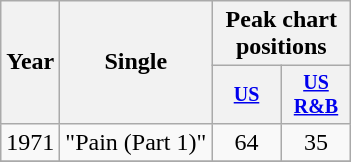<table class="wikitable" style="text-align:center;">
<tr>
<th rowspan="2">Year</th>
<th rowspan="2">Single</th>
<th colspan="2">Peak chart positions</th>
</tr>
<tr style="font-size:smaller;">
<th width="40"><a href='#'>US</a><br></th>
<th width="40"><a href='#'>US<br>R&B</a><br></th>
</tr>
<tr>
<td rowspan="1">1971</td>
<td align="left">"Pain (Part 1)"</td>
<td>64</td>
<td>35</td>
</tr>
<tr>
</tr>
</table>
